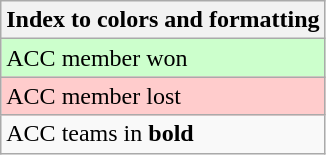<table class="wikitable">
<tr>
<th>Index to colors and formatting</th>
</tr>
<tr bgcolor=#ccffcc>
<td>ACC member won</td>
</tr>
<tr bgcolor=#ffcccc>
<td>ACC member lost</td>
</tr>
<tr>
<td>ACC teams in <strong>bold</strong></td>
</tr>
</table>
